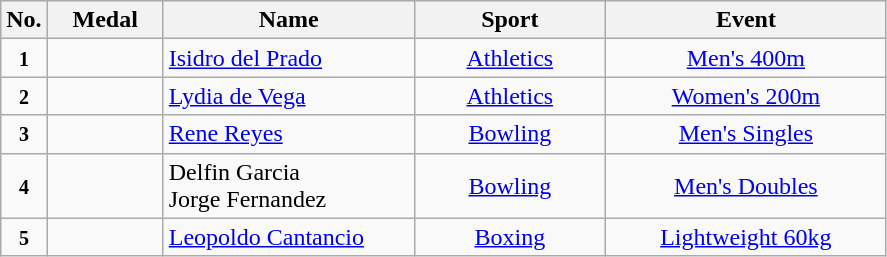<table class="wikitable" style="font-size:100%; text-align:center;">
<tr>
<th width="10">No.</th>
<th width="70">Medal</th>
<th width="160">Name</th>
<th width="120">Sport</th>
<th width="180">Event</th>
</tr>
<tr>
<td><small><strong>1</strong></small></td>
<td></td>
<td align=left><a href='#'>Isidro del Prado</a></td>
<td> <a href='#'>Athletics</a></td>
<td><a href='#'>Men's 400m</a></td>
</tr>
<tr>
<td><small><strong>2</strong></small></td>
<td></td>
<td align=left><a href='#'>Lydia de Vega</a></td>
<td> <a href='#'>Athletics</a></td>
<td><a href='#'>Women's 200m</a></td>
</tr>
<tr>
<td><small><strong>3</strong></small></td>
<td></td>
<td align=left><a href='#'>Rene Reyes</a></td>
<td> <a href='#'>Bowling</a></td>
<td><a href='#'>Men's Singles</a></td>
</tr>
<tr>
<td><small><strong>4</strong></small></td>
<td></td>
<td align=left>Delfin Garcia<br>Jorge Fernandez</td>
<td> <a href='#'>Bowling</a></td>
<td><a href='#'>Men's Doubles</a></td>
</tr>
<tr>
<td><small><strong>5</strong></small></td>
<td></td>
<td align=left><a href='#'>Leopoldo Cantancio</a></td>
<td> <a href='#'>Boxing</a></td>
<td><a href='#'>Lightweight 60kg</a></td>
</tr>
</table>
